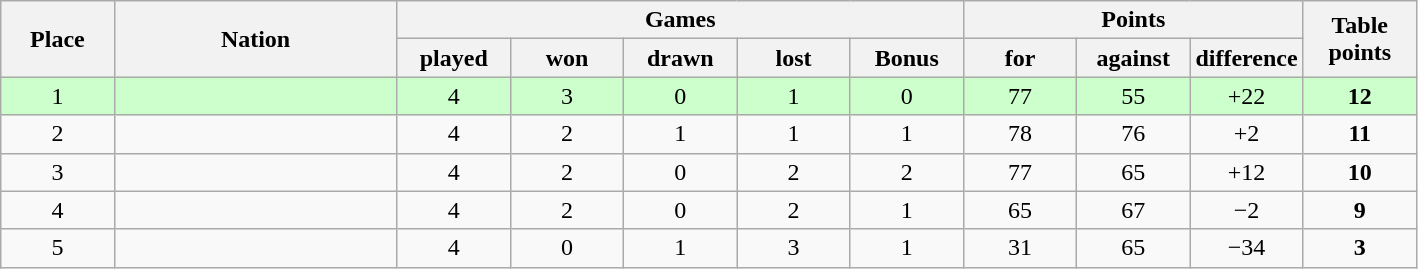<table class="wikitable">
<tr>
<th rowspan=2 width="8%">Place</th>
<th rowspan=2 width="20%">Nation</th>
<th colspan=5 width="40%">Games</th>
<th colspan=3 width="24%">Points</th>
<th rowspan=2 width="10%">Table<br>points</th>
</tr>
<tr>
<th width="8%">played</th>
<th width="8%">won</th>
<th width="8%">drawn</th>
<th width="8%">lost</th>
<th width="8%">Bonus</th>
<th width="8%">for</th>
<th width="8%">against</th>
<th width="8%">difference</th>
</tr>
<tr align=center bgcolor="#ccffcc">
<td>1</td>
<td align=left></td>
<td>4</td>
<td>3</td>
<td>0</td>
<td>1</td>
<td>0</td>
<td>77</td>
<td>55</td>
<td>+22</td>
<td><strong>12</strong></td>
</tr>
<tr align=center>
<td>2</td>
<td align=left></td>
<td>4</td>
<td>2</td>
<td>1</td>
<td>1</td>
<td>1</td>
<td>78</td>
<td>76</td>
<td>+2</td>
<td><strong>11</strong></td>
</tr>
<tr align=center>
<td>3</td>
<td align=left></td>
<td>4</td>
<td>2</td>
<td>0</td>
<td>2</td>
<td>2</td>
<td>77</td>
<td>65</td>
<td>+12</td>
<td><strong>10</strong></td>
</tr>
<tr align=center>
<td>4</td>
<td align=left></td>
<td>4</td>
<td>2</td>
<td>0</td>
<td>2</td>
<td>1</td>
<td>65</td>
<td>67</td>
<td>−2</td>
<td><strong>9</strong></td>
</tr>
<tr align=center>
<td>5</td>
<td align=left></td>
<td>4</td>
<td>0</td>
<td>1</td>
<td>3</td>
<td>1</td>
<td>31</td>
<td>65</td>
<td>−34</td>
<td><strong>3</strong></td>
</tr>
</table>
